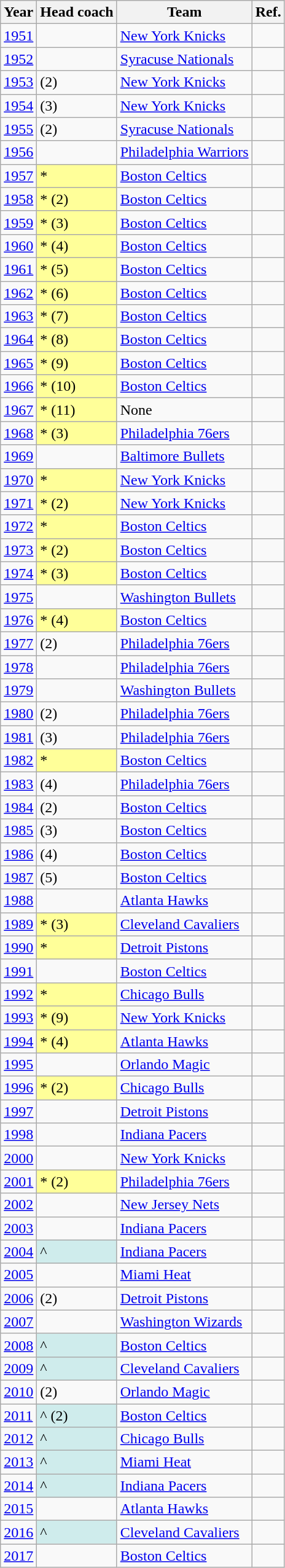<table class="wikitable sortable">
<tr>
<th>Year</th>
<th>Head coach</th>
<th>Team</th>
<th class="unsortable">Ref.</th>
</tr>
<tr>
<td><a href='#'>1951</a></td>
<td></td>
<td><a href='#'>New York Knicks</a></td>
<td align="center"></td>
</tr>
<tr>
<td><a href='#'>1952</a></td>
<td></td>
<td><a href='#'>Syracuse Nationals</a></td>
<td align="center"></td>
</tr>
<tr>
<td><a href='#'>1953</a></td>
<td> (2)</td>
<td><a href='#'>New York Knicks</a></td>
<td align="center"></td>
</tr>
<tr>
<td><a href='#'>1954</a></td>
<td> (3)</td>
<td><a href='#'>New York Knicks</a></td>
<td align="center"></td>
</tr>
<tr>
<td><a href='#'>1955</a></td>
<td> (2)</td>
<td><a href='#'>Syracuse Nationals</a></td>
<td align="center"></td>
</tr>
<tr>
<td><a href='#'>1956</a></td>
<td></td>
<td><a href='#'>Philadelphia Warriors</a></td>
<td align="center"></td>
</tr>
<tr>
<td><a href='#'>1957</a></td>
<td bgcolor="#FFFF99">*</td>
<td><a href='#'>Boston Celtics</a></td>
<td align="center"></td>
</tr>
<tr>
<td><a href='#'>1958</a></td>
<td bgcolor="#FFFF99">* (2)</td>
<td><a href='#'>Boston Celtics</a></td>
<td align="center"></td>
</tr>
<tr>
<td><a href='#'>1959</a></td>
<td bgcolor="#FFFF99">* (3)</td>
<td><a href='#'>Boston Celtics</a></td>
<td align="center"></td>
</tr>
<tr>
<td><a href='#'>1960</a></td>
<td bgcolor="#FFFF99">* (4)</td>
<td><a href='#'>Boston Celtics</a></td>
<td align="center"></td>
</tr>
<tr>
<td><a href='#'>1961</a></td>
<td bgcolor="#FFFF99">* (5)</td>
<td><a href='#'>Boston Celtics</a></td>
<td align="center"></td>
</tr>
<tr>
<td><a href='#'>1962</a></td>
<td bgcolor="#FFFF99">* (6)</td>
<td><a href='#'>Boston Celtics</a></td>
<td align="center"></td>
</tr>
<tr>
<td><a href='#'>1963</a></td>
<td bgcolor="#FFFF99">* (7)</td>
<td><a href='#'>Boston Celtics</a></td>
<td align="center"></td>
</tr>
<tr>
<td><a href='#'>1964</a></td>
<td bgcolor="#FFFF99">* (8)</td>
<td><a href='#'>Boston Celtics</a></td>
<td align="center"></td>
</tr>
<tr>
<td><a href='#'>1965</a></td>
<td bgcolor="#FFFF99">* (9)</td>
<td><a href='#'>Boston Celtics</a></td>
<td align="center"></td>
</tr>
<tr>
<td><a href='#'>1966</a></td>
<td bgcolor="#FFFF99">* (10)</td>
<td><a href='#'>Boston Celtics</a></td>
<td align="center"></td>
</tr>
<tr>
<td><a href='#'>1967</a></td>
<td bgcolor="#FFFF99">* (11)</td>
<td>None</td>
<td align="center"></td>
</tr>
<tr>
<td><a href='#'>1968</a></td>
<td bgcolor="#FFFF99">* (3)</td>
<td><a href='#'>Philadelphia 76ers</a></td>
<td align="center"></td>
</tr>
<tr>
<td><a href='#'>1969</a></td>
<td></td>
<td><a href='#'>Baltimore Bullets</a></td>
<td align="center"></td>
</tr>
<tr>
<td><a href='#'>1970</a></td>
<td bgcolor="#FFFF99">*</td>
<td><a href='#'>New York Knicks</a></td>
<td align="center"></td>
</tr>
<tr>
<td><a href='#'>1971</a></td>
<td bgcolor="#FFFF99">* (2)</td>
<td><a href='#'>New York Knicks</a></td>
<td align="center"></td>
</tr>
<tr>
<td><a href='#'>1972</a></td>
<td bgcolor="#FFFF99">*</td>
<td><a href='#'>Boston Celtics</a></td>
<td align="center"></td>
</tr>
<tr>
<td><a href='#'>1973</a></td>
<td bgcolor="#FFFF99">* (2)</td>
<td><a href='#'>Boston Celtics</a></td>
<td align="center"></td>
</tr>
<tr>
<td><a href='#'>1974</a></td>
<td bgcolor="#FFFF99">* (3)</td>
<td><a href='#'>Boston Celtics</a></td>
<td align="center"></td>
</tr>
<tr>
<td><a href='#'>1975</a></td>
<td></td>
<td><a href='#'>Washington Bullets</a></td>
<td align="center"></td>
</tr>
<tr>
<td><a href='#'>1976</a></td>
<td bgcolor="#FFFF99">* (4)</td>
<td><a href='#'>Boston Celtics</a></td>
<td align="center"></td>
</tr>
<tr>
<td><a href='#'>1977</a></td>
<td> (2)</td>
<td><a href='#'>Philadelphia 76ers</a></td>
<td align="center"></td>
</tr>
<tr>
<td><a href='#'>1978</a></td>
<td></td>
<td><a href='#'>Philadelphia 76ers</a></td>
<td align="center"></td>
</tr>
<tr>
<td><a href='#'>1979</a></td>
<td></td>
<td><a href='#'>Washington Bullets</a></td>
<td align="center"></td>
</tr>
<tr>
<td><a href='#'>1980</a></td>
<td> (2)</td>
<td><a href='#'>Philadelphia 76ers</a></td>
<td align="center"></td>
</tr>
<tr>
<td><a href='#'>1981</a></td>
<td> (3)</td>
<td><a href='#'>Philadelphia 76ers</a></td>
<td align="center"></td>
</tr>
<tr>
<td><a href='#'>1982</a></td>
<td bgcolor="#FFFF99">*</td>
<td><a href='#'>Boston Celtics</a></td>
<td align="center"></td>
</tr>
<tr>
<td><a href='#'>1983</a></td>
<td> (4)</td>
<td><a href='#'>Philadelphia 76ers</a></td>
<td align="center"></td>
</tr>
<tr>
<td><a href='#'>1984</a></td>
<td> (2)</td>
<td><a href='#'>Boston Celtics</a></td>
<td align="center"></td>
</tr>
<tr>
<td><a href='#'>1985</a></td>
<td> (3)</td>
<td><a href='#'>Boston Celtics</a></td>
<td align="center"></td>
</tr>
<tr>
<td><a href='#'>1986</a></td>
<td> (4)</td>
<td><a href='#'>Boston Celtics</a></td>
<td align="center"></td>
</tr>
<tr>
<td><a href='#'>1987</a></td>
<td> (5)</td>
<td><a href='#'>Boston Celtics</a></td>
<td align="center"></td>
</tr>
<tr>
<td><a href='#'>1988</a></td>
<td></td>
<td><a href='#'>Atlanta Hawks</a></td>
<td align="center"></td>
</tr>
<tr>
<td><a href='#'>1989</a></td>
<td bgcolor="#FFFF99">* (3)</td>
<td><a href='#'>Cleveland Cavaliers</a></td>
<td align="center"></td>
</tr>
<tr>
<td><a href='#'>1990</a></td>
<td bgcolor="#FFFF99">*</td>
<td><a href='#'>Detroit Pistons</a></td>
<td align="center"></td>
</tr>
<tr>
<td><a href='#'>1991</a></td>
<td></td>
<td><a href='#'>Boston Celtics</a></td>
<td align="center"></td>
</tr>
<tr>
<td><a href='#'>1992</a></td>
<td bgcolor="#FFFF99">*</td>
<td><a href='#'>Chicago Bulls</a></td>
<td align="center"></td>
</tr>
<tr>
<td><a href='#'>1993</a></td>
<td bgcolor="#FFFF99">* (9)</td>
<td><a href='#'>New York Knicks</a></td>
<td align="center"></td>
</tr>
<tr>
<td><a href='#'>1994</a></td>
<td bgcolor="#FFFF99">* (4)</td>
<td><a href='#'>Atlanta Hawks</a></td>
<td align="center"></td>
</tr>
<tr>
<td><a href='#'>1995</a></td>
<td></td>
<td><a href='#'>Orlando Magic</a></td>
<td align="center"></td>
</tr>
<tr>
<td><a href='#'>1996</a></td>
<td bgcolor="#FFFF99">* (2)</td>
<td><a href='#'>Chicago Bulls</a></td>
<td align="center"></td>
</tr>
<tr>
<td><a href='#'>1997</a></td>
<td></td>
<td><a href='#'>Detroit Pistons</a></td>
<td align="center"></td>
</tr>
<tr>
<td><a href='#'>1998</a></td>
<td></td>
<td><a href='#'>Indiana Pacers</a></td>
<td align="center"></td>
</tr>
<tr>
<td><a href='#'>2000</a></td>
<td></td>
<td><a href='#'>New York Knicks</a></td>
<td align="center"></td>
</tr>
<tr>
<td><a href='#'>2001</a></td>
<td bgcolor="#FFFF99">* (2)</td>
<td><a href='#'>Philadelphia 76ers</a></td>
<td align="center"></td>
</tr>
<tr>
<td><a href='#'>2002</a></td>
<td></td>
<td><a href='#'>New Jersey Nets</a></td>
<td align="center"></td>
</tr>
<tr>
<td><a href='#'>2003</a></td>
<td></td>
<td><a href='#'>Indiana Pacers</a></td>
<td align="center"></td>
</tr>
<tr>
<td><a href='#'>2004</a></td>
<td bgcolor="#CFECEC">^</td>
<td><a href='#'>Indiana Pacers</a></td>
<td align="center"></td>
</tr>
<tr>
<td><a href='#'>2005</a></td>
<td></td>
<td><a href='#'>Miami Heat</a></td>
<td align="center"></td>
</tr>
<tr>
<td><a href='#'>2006</a></td>
<td> (2)</td>
<td><a href='#'>Detroit Pistons</a></td>
<td align="center"></td>
</tr>
<tr>
<td><a href='#'>2007</a></td>
<td></td>
<td><a href='#'>Washington Wizards</a></td>
<td align="center"></td>
</tr>
<tr>
<td><a href='#'>2008</a></td>
<td bgcolor="#CFECEC">^</td>
<td><a href='#'>Boston Celtics</a></td>
<td align="center"></td>
</tr>
<tr>
<td><a href='#'>2009</a></td>
<td bgcolor="#CFECEC">^</td>
<td><a href='#'>Cleveland Cavaliers</a></td>
<td align="center"></td>
</tr>
<tr>
<td><a href='#'>2010</a></td>
<td> (2)</td>
<td><a href='#'>Orlando Magic</a></td>
<td align="center"></td>
</tr>
<tr>
<td><a href='#'>2011</a></td>
<td bgcolor="#CFECEC">^ (2)</td>
<td><a href='#'>Boston Celtics</a></td>
<td align="center"></td>
</tr>
<tr>
<td><a href='#'>2012</a></td>
<td bgcolor="#CFECEC">^</td>
<td><a href='#'>Chicago Bulls</a></td>
<td align="center"></td>
</tr>
<tr>
<td><a href='#'>2013</a></td>
<td bgcolor="#CFECEC">^</td>
<td><a href='#'>Miami Heat</a></td>
<td align="center"></td>
</tr>
<tr>
<td><a href='#'>2014</a></td>
<td bgcolor="#CFECEC">^</td>
<td><a href='#'>Indiana Pacers</a></td>
<td align="center"></td>
</tr>
<tr>
<td><a href='#'>2015</a></td>
<td></td>
<td><a href='#'>Atlanta Hawks</a></td>
<td align="center"></td>
</tr>
<tr>
<td><a href='#'>2016</a></td>
<td bgcolor="#CFECEC">^</td>
<td><a href='#'>Cleveland Cavaliers</a></td>
<td align="center"></td>
</tr>
<tr>
<td><a href='#'>2017</a></td>
<td></td>
<td><a href='#'>Boston Celtics</a></td>
<td align="center"></td>
</tr>
</table>
